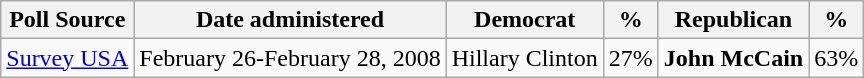<table class="wikitable">
<tr valign=bottom>
<th>Poll Source</th>
<th>Date administered</th>
<th>Democrat</th>
<th>%</th>
<th>Republican</th>
<th>%</th>
</tr>
<tr>
<td><a href='#'>Survey USA</a></td>
<td>February 26-February 28, 2008</td>
<td>Hillary Clinton</td>
<td>27%</td>
<td><strong>John McCain</strong></td>
<td>63%</td>
</tr>
</table>
